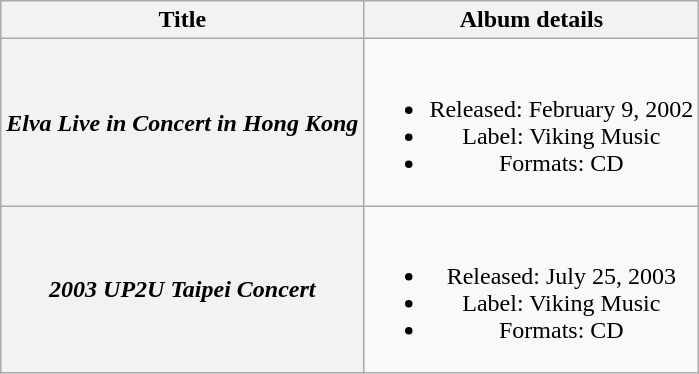<table class="wikitable plainrowheaders" style="text-align:center;">
<tr>
<th>Title</th>
<th>Album details</th>
</tr>
<tr>
<th scope="row"><em>Elva Live in Concert in Hong Kong</em></th>
<td><br><ul><li>Released: February 9, 2002</li><li>Label: Viking Music</li><li>Formats: CD</li></ul></td>
</tr>
<tr>
<th scope="row"><em>2003 UP2U Taipei Concert</em></th>
<td><br><ul><li>Released: July 25, 2003</li><li>Label: Viking Music</li><li>Formats: CD</li></ul></td>
</tr>
</table>
